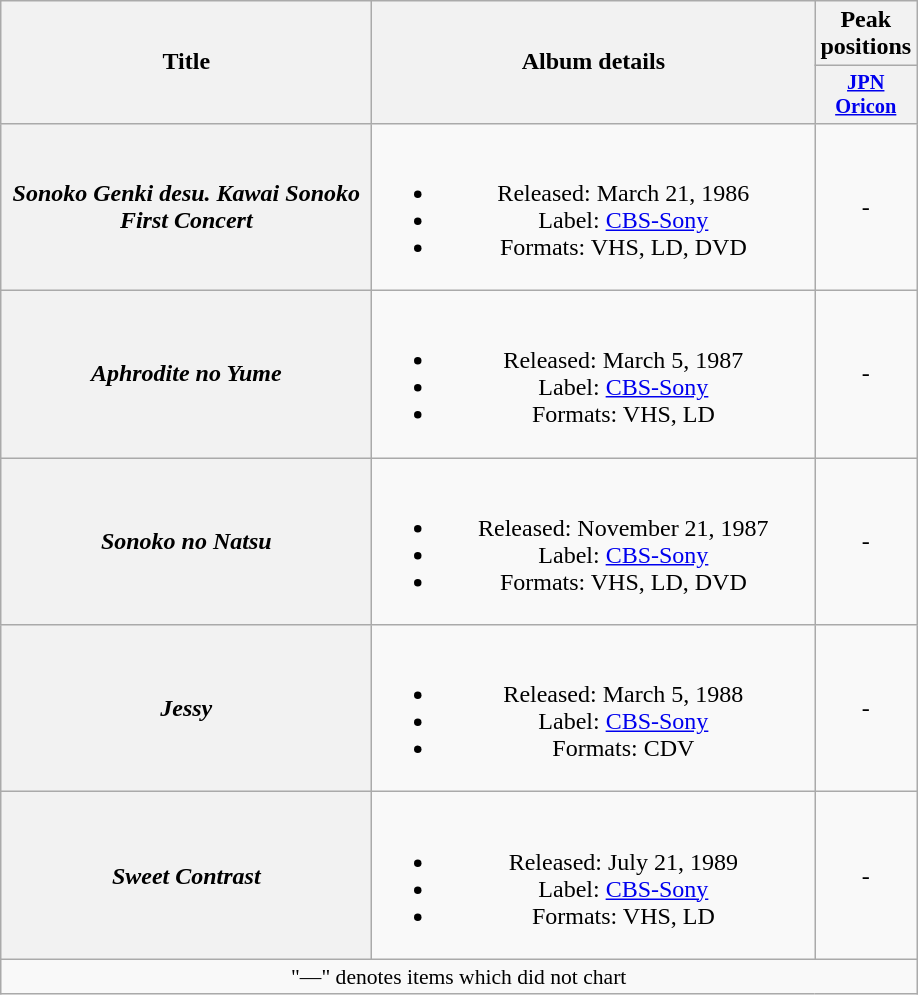<table class="wikitable plainrowheaders" style="text-align:center;">
<tr>
<th style="width:15em;" rowspan="2">Title</th>
<th style="width:18em;" rowspan="2">Album details</th>
<th colspan="1">Peak positions</th>
</tr>
<tr>
<th style="width:3em;font-size:85%"><a href='#'>JPN<br>Oricon</a><br></th>
</tr>
<tr>
<th scope="row"><em>Sonoko Genki desu. Kawai Sonoko First Concert</em></th>
<td><br><ul><li>Released: March 21, 1986</li><li>Label: <a href='#'>CBS-Sony</a></li><li>Formats: VHS, LD, DVD</li></ul></td>
<td>-</td>
</tr>
<tr>
<th scope="row"><em>Aphrodite no Yume</em></th>
<td><br><ul><li>Released: March 5, 1987</li><li>Label: <a href='#'>CBS-Sony</a></li><li>Formats: VHS, LD</li></ul></td>
<td>-</td>
</tr>
<tr>
<th scope="row"><em>Sonoko no Natsu</em></th>
<td><br><ul><li>Released: November 21, 1987</li><li>Label: <a href='#'>CBS-Sony</a></li><li>Formats: VHS, LD, DVD</li></ul></td>
<td>-</td>
</tr>
<tr>
<th scope="row"><em>Jessy</em></th>
<td><br><ul><li>Released: March 5, 1988</li><li>Label: <a href='#'>CBS-Sony</a></li><li>Formats: CDV</li></ul></td>
<td>-</td>
</tr>
<tr>
<th scope="row"><em>Sweet Contrast</em></th>
<td><br><ul><li>Released: July 21, 1989</li><li>Label: <a href='#'>CBS-Sony</a></li><li>Formats: VHS, LD</li></ul></td>
<td>-</td>
</tr>
<tr>
<td colspan="11" align="center" style="font-size:90%;">"—" denotes items which did not chart</td>
</tr>
</table>
